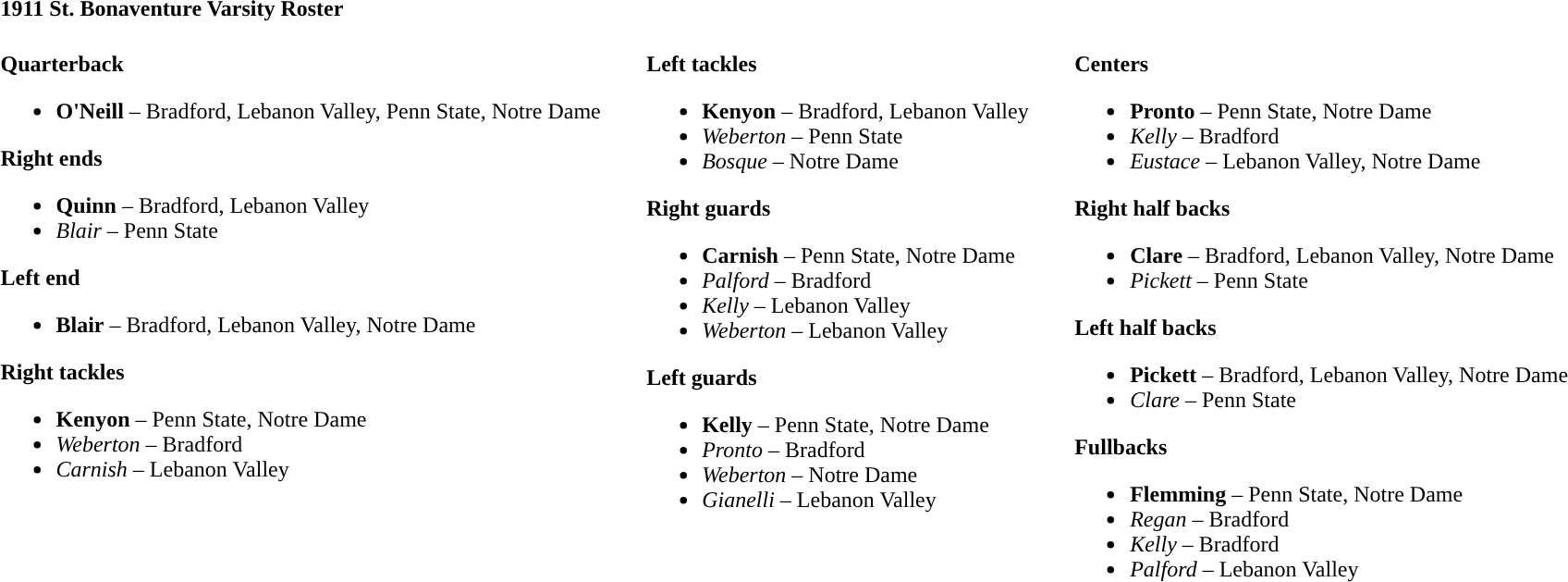<table class="toccolours" style="text-align: left;">
<tr>
<td colspan=11><strong>1911 St. Bonaventure Varsity Roster</strong></td>
</tr>
<tr>
<td valign="top"><br><strong>Quarterback</strong><ul><li><strong>O'Neill</strong> – Bradford, Lebanon Valley, Penn State, Notre Dame</li></ul><strong>Right ends</strong><ul><li><strong>Quinn</strong> – Bradford, Lebanon Valley</li><li><em>Blair</em> – Penn State</li></ul><strong>Left end</strong><ul><li><strong>Blair</strong> – Bradford, Lebanon Valley, Notre Dame</li></ul><strong>Right tackles</strong><ul><li><strong>Kenyon</strong> – Penn State, Notre Dame</li><li><em>Weberton</em> – Bradford</li><li><em>Carnish</em> – Lebanon Valley</li></ul></td>
<td width="25"> </td>
<td valign="top"><br><strong>Left tackles</strong><ul><li><strong>Kenyon</strong> – Bradford, Lebanon Valley</li><li><em>Weberton</em> – Penn State</li><li><em>Bosque</em> – Notre Dame</li></ul><strong>Right guards</strong><ul><li><strong>Carnish</strong> – Penn State, Notre Dame</li><li><em>Palford</em> – Bradford</li><li><em>Kelly</em> – Lebanon Valley</li><li><em>Weberton</em> – Lebanon Valley</li></ul><strong>Left guards</strong><ul><li><strong>Kelly</strong> – Penn State, Notre Dame</li><li><em>Pronto</em> – Bradford</li><li><em>Weberton</em> – Notre Dame</li><li><em>Gianelli</em> – Lebanon Valley</li></ul></td>
<td width="25"> </td>
<td valign="top"><br><strong>Centers</strong><ul><li><strong>Pronto</strong> – Penn State, Notre Dame</li><li><em>Kelly</em> – Bradford</li><li><em>Eustace</em> – Lebanon Valley, Notre Dame</li></ul><strong>Right half backs</strong><ul><li><strong>Clare</strong> – Bradford, Lebanon Valley, Notre Dame</li><li><em>Pickett</em> – Penn State</li></ul><strong>Left half backs</strong><ul><li><strong>Pickett</strong> – Bradford, Lebanon Valley, Notre Dame</li><li><em>Clare</em> – Penn State</li></ul><strong>Fullbacks</strong><ul><li><strong>Flemming</strong> – Penn State, Notre Dame</li><li><em>Regan</em> – Bradford</li><li><em>Kelly</em> – Bradford</li><li><em>Palford</em> – Lebanon Valley</li></ul></td>
</tr>
</table>
